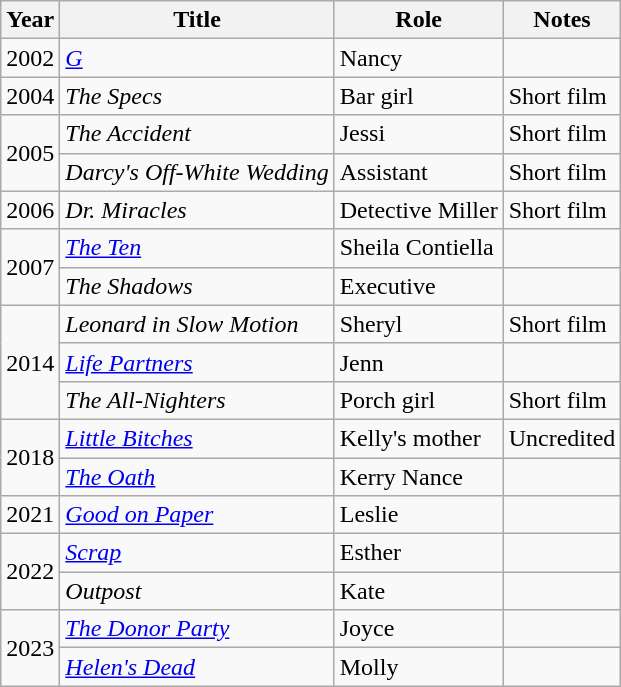<table class="wikitable plainrowheaders sortable">
<tr>
<th>Year</th>
<th>Title</th>
<th>Role</th>
<th>Notes</th>
</tr>
<tr>
<td>2002</td>
<td scope="row"><em><a href='#'>G</a></em></td>
<td>Nancy</td>
<td></td>
</tr>
<tr>
<td>2004</td>
<td scope="row"><em>The Specs</em></td>
<td>Bar girl</td>
<td>Short film</td>
</tr>
<tr>
<td rowspan="2">2005</td>
<td scope="row"><em>The Accident</em></td>
<td>Jessi</td>
<td>Short film</td>
</tr>
<tr>
<td scope="row"><em>Darcy's Off-White Wedding</em></td>
<td>Assistant</td>
<td>Short film</td>
</tr>
<tr>
<td>2006</td>
<td scope="row"><em>Dr. Miracles</em></td>
<td>Detective Miller</td>
<td>Short film</td>
</tr>
<tr>
<td rowspan="2">2007</td>
<td scope="row"><em><a href='#'>The Ten</a></em></td>
<td>Sheila Contiella</td>
<td></td>
</tr>
<tr>
<td scope="row"><em>The Shadows</em></td>
<td>Executive</td>
<td></td>
</tr>
<tr>
<td rowspan="3">2014</td>
<td scope="row"><em>Leonard in Slow Motion</em></td>
<td>Sheryl</td>
<td>Short film</td>
</tr>
<tr>
<td scope="row"><em><a href='#'>Life Partners</a></em></td>
<td>Jenn</td>
<td></td>
</tr>
<tr>
<td scope="row"><em>The All-Nighters</em></td>
<td>Porch girl</td>
<td>Short film</td>
</tr>
<tr>
<td rowspan="2">2018</td>
<td scope="row"><em><a href='#'>Little Bitches</a></em></td>
<td>Kelly's mother</td>
<td>Uncredited</td>
</tr>
<tr>
<td scope="row"><em><a href='#'>The Oath</a></em></td>
<td>Kerry Nance</td>
<td></td>
</tr>
<tr>
<td>2021</td>
<td scope="row"><em><a href='#'>Good on Paper</a></em></td>
<td>Leslie</td>
<td></td>
</tr>
<tr>
<td rowspan="2">2022</td>
<td scope="row"><em><a href='#'>Scrap</a></em></td>
<td>Esther</td>
<td></td>
</tr>
<tr>
<td scope="row"><em>Outpost</em></td>
<td>Kate</td>
<td></td>
</tr>
<tr>
<td rowspan="2">2023</td>
<td scope="row"><em><a href='#'>The Donor Party</a></em></td>
<td>Joyce</td>
<td></td>
</tr>
<tr>
<td scope="row"><em><a href='#'>Helen's Dead</a></em></td>
<td>Molly</td>
<td></td>
</tr>
</table>
